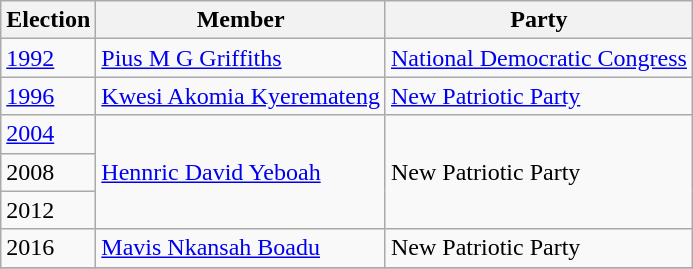<table class="wikitable">
<tr>
<th>Election</th>
<th>Member</th>
<th>Party</th>
</tr>
<tr>
<td><a href='#'>1992</a></td>
<td><a href='#'>Pius M G Griffiths</a></td>
<td><a href='#'>National Democratic Congress</a></td>
</tr>
<tr>
<td><a href='#'>1996</a></td>
<td><a href='#'>Kwesi Akomia Kyeremateng</a></td>
<td><a href='#'>New Patriotic Party</a></td>
</tr>
<tr>
<td><a href='#'>2004</a></td>
<td rowspan="3"><a href='#'>Hennric David Yeboah</a></td>
<td rowspan="3">New Patriotic Party</td>
</tr>
<tr>
<td>2008</td>
</tr>
<tr>
<td>2012</td>
</tr>
<tr>
<td>2016</td>
<td><a href='#'>Mavis Nkansah Boadu</a></td>
<td>New Patriotic Party</td>
</tr>
<tr>
</tr>
</table>
